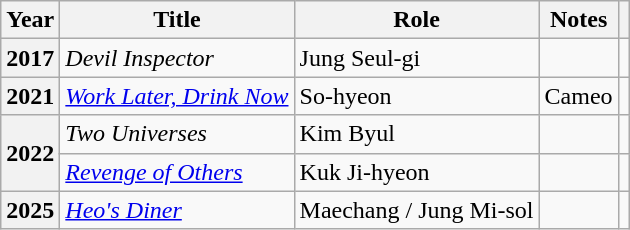<table class="wikitable plainrowheaders sortable">
<tr>
<th scope="col">Year</th>
<th scope="col">Title</th>
<th scope="col">Role</th>
<th scope="col">Notes</th>
<th scope="col" class="unsortable"></th>
</tr>
<tr>
<th scope="row">2017</th>
<td><em>Devil Inspector</em></td>
<td>Jung Seul-gi</td>
<td></td>
<td style="text-align:center"></td>
</tr>
<tr>
<th scope="row">2021</th>
<td><em><a href='#'>Work Later, Drink Now</a></em></td>
<td>So-hyeon</td>
<td>Cameo</td>
<td style="text-align:center"></td>
</tr>
<tr>
<th scope="row" rowspan="2">2022</th>
<td><em>Two Universes</em></td>
<td>Kim Byul</td>
<td></td>
<td style="text-align:center"></td>
</tr>
<tr>
<td><em><a href='#'>Revenge of Others</a></em></td>
<td>Kuk Ji-hyeon</td>
<td></td>
<td style="text-align:center"></td>
</tr>
<tr>
<th scope="row">2025</th>
<td><em><a href='#'>Heo's Diner</a></em></td>
<td>Maechang / Jung Mi-sol</td>
<td></td>
<td style="text-align:center"></td>
</tr>
</table>
